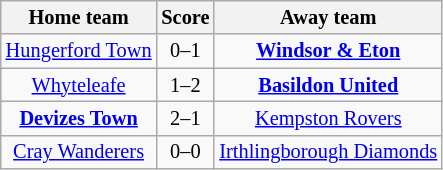<table class="wikitable" style="text-align: center; font-size:85%">
<tr>
<th>Home team</th>
<th>Score</th>
<th>Away team</th>
</tr>
<tr>
<td><a href='#'>Hungerford Town</a></td>
<td>0–1</td>
<td><strong><a href='#'>Windsor & Eton</a></strong></td>
</tr>
<tr>
<td><a href='#'>Whyteleafe</a></td>
<td>1–2</td>
<td><strong><a href='#'>Basildon United</a></strong></td>
</tr>
<tr>
<td><strong><a href='#'>Devizes Town</a></strong></td>
<td>2–1</td>
<td><a href='#'>Kempston Rovers</a></td>
</tr>
<tr>
<td><a href='#'>Cray Wanderers</a></td>
<td>0–0</td>
<td><a href='#'>Irthlingborough Diamonds</a></td>
</tr>
</table>
